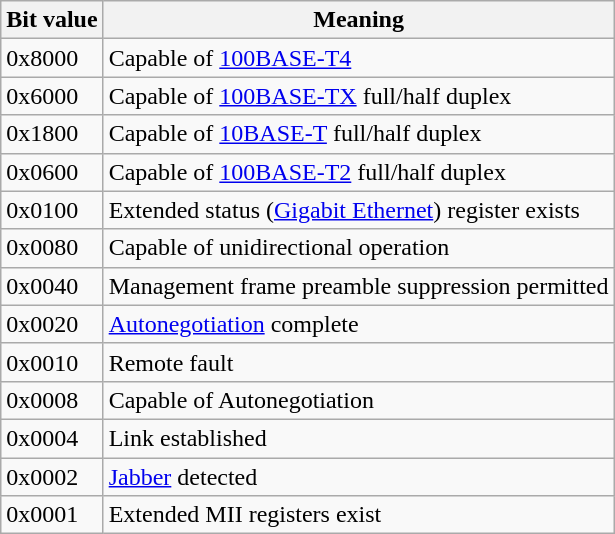<table class="wikitable">
<tr>
<th>Bit value</th>
<th>Meaning</th>
</tr>
<tr>
<td>0x8000</td>
<td>Capable of <a href='#'>100BASE-T4</a></td>
</tr>
<tr>
<td>0x6000</td>
<td>Capable of <a href='#'>100BASE-TX</a> full/half duplex</td>
</tr>
<tr>
<td>0x1800</td>
<td>Capable of <a href='#'>10BASE-T</a> full/half duplex</td>
</tr>
<tr>
<td>0x0600</td>
<td>Capable of <a href='#'>100BASE-T2</a> full/half duplex</td>
</tr>
<tr>
<td>0x0100</td>
<td>Extended status (<a href='#'>Gigabit Ethernet</a>) register exists</td>
</tr>
<tr>
<td>0x0080</td>
<td>Capable of unidirectional operation</td>
</tr>
<tr>
<td>0x0040</td>
<td>Management frame preamble suppression permitted</td>
</tr>
<tr>
<td>0x0020</td>
<td><a href='#'>Autonegotiation</a> complete</td>
</tr>
<tr>
<td>0x0010</td>
<td>Remote fault</td>
</tr>
<tr>
<td>0x0008</td>
<td>Capable of Autonegotiation</td>
</tr>
<tr>
<td>0x0004</td>
<td>Link established</td>
</tr>
<tr>
<td>0x0002</td>
<td><a href='#'>Jabber</a> detected</td>
</tr>
<tr>
<td>0x0001</td>
<td>Extended MII registers exist</td>
</tr>
</table>
